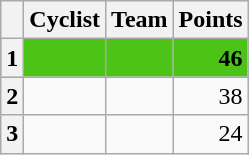<table class="wikitable">
<tr>
<th></th>
<th>Cyclist</th>
<th>Team</th>
<th>Points</th>
</tr>
<tr style="background:#4CC417;">
<th>1</th>
<td><strong></strong></td>
<td><strong></strong></td>
<td align=right><strong>46</strong></td>
</tr>
<tr>
<th>2</th>
<td></td>
<td></td>
<td align=right>38</td>
</tr>
<tr>
<th>3</th>
<td></td>
<td></td>
<td align=right>24</td>
</tr>
</table>
